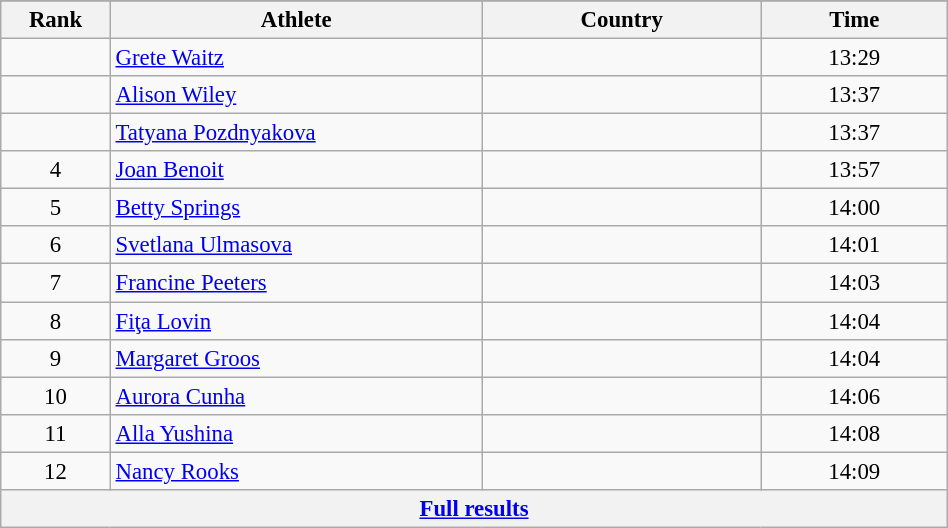<table class="wikitable sortable" style=" text-align:center; font-size:95%;" width="50%">
<tr>
</tr>
<tr>
<th width=5%>Rank</th>
<th width=20%>Athlete</th>
<th width=15%>Country</th>
<th width=10%>Time</th>
</tr>
<tr>
<td align=center></td>
<td align=left><a href='#'>Grete Waitz</a></td>
<td align=left></td>
<td>13:29</td>
</tr>
<tr>
<td align=center></td>
<td align=left><a href='#'>Alison Wiley</a></td>
<td align=left></td>
<td>13:37</td>
</tr>
<tr>
<td align=center></td>
<td align=left><a href='#'>Tatyana Pozdnyakova</a></td>
<td align=left></td>
<td>13:37</td>
</tr>
<tr>
<td align=center>4</td>
<td align=left><a href='#'>Joan Benoit</a></td>
<td align=left></td>
<td>13:57</td>
</tr>
<tr>
<td align=center>5</td>
<td align=left><a href='#'>Betty Springs</a></td>
<td align=left></td>
<td>14:00</td>
</tr>
<tr>
<td align=center>6</td>
<td align=left><a href='#'>Svetlana Ulmasova</a></td>
<td align=left></td>
<td>14:01</td>
</tr>
<tr>
<td align=center>7</td>
<td align=left><a href='#'>Francine Peeters</a></td>
<td align=left></td>
<td>14:03</td>
</tr>
<tr>
<td align=center>8</td>
<td align=left><a href='#'>Fiţa Lovin</a></td>
<td align=left></td>
<td>14:04</td>
</tr>
<tr>
<td align=center>9</td>
<td align=left><a href='#'>Margaret Groos</a></td>
<td align=left></td>
<td>14:04</td>
</tr>
<tr>
<td align=center>10</td>
<td align=left><a href='#'>Aurora Cunha</a></td>
<td align=left></td>
<td>14:06</td>
</tr>
<tr>
<td align=center>11</td>
<td align=left><a href='#'>Alla Yushina</a></td>
<td align=left></td>
<td>14:08</td>
</tr>
<tr>
<td align=center>12</td>
<td align=left><a href='#'>Nancy Rooks</a></td>
<td align=left></td>
<td>14:09</td>
</tr>
<tr class="sortbottom">
<th colspan=4 align=center><a href='#'>Full results</a></th>
</tr>
</table>
